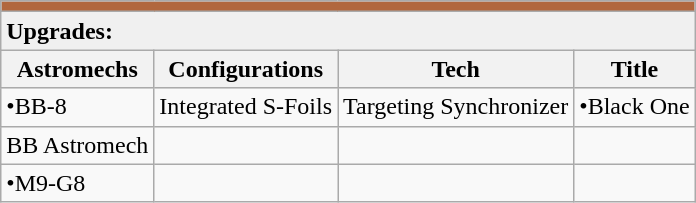<table class="wikitable sortable">
<tr style="background:#B1673E;">
<td colspan="8"></td>
</tr>
<tr style="background:#f0f0f0;">
<td colspan="8"><strong>Upgrades:</strong></td>
</tr>
<tr style="background:#f0f0f0;">
<th>Astromechs</th>
<th>Configurations</th>
<th>Tech</th>
<th>Title</th>
</tr>
<tr>
<td>•BB-8</td>
<td>Integrated S-Foils</td>
<td>Targeting Synchronizer</td>
<td>•Black One</td>
</tr>
<tr>
<td>BB Astromech</td>
<td></td>
<td></td>
<td></td>
</tr>
<tr>
<td>•M9-G8</td>
<td></td>
<td></td>
<td></td>
</tr>
</table>
